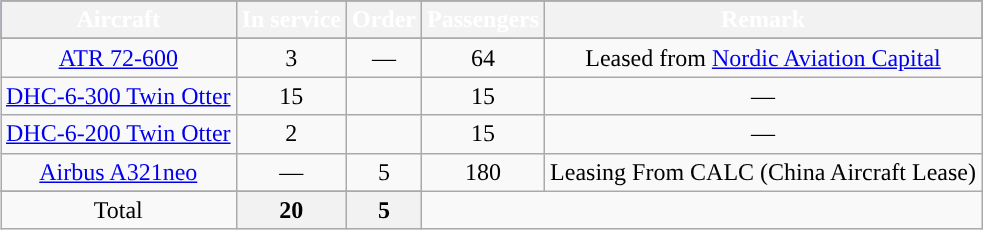<table class="wikitable toccolours" border="1" cellpadding="2" style="margin:1em auto; border-collapse:collapse;text-align:center;">
<tr - style="background:#101d5f; color:white;">
<th>Aircraft</th>
<th>In service</th>
<th>Order</th>
<th>Passengers</th>
<th>Remark</th>
</tr>
<tr>
</tr>
<tr>
<td><a href='#'>ATR 72-600</a></td>
<td>3</td>
<td>—</td>
<td>64</td>
<td>Leased from <a href='#'>Nordic Aviation Capital</a></td>
</tr>
<tr>
<td><a href='#'>DHC-6-300 Twin Otter</a></td>
<td>15</td>
<td></td>
<td>15</td>
<td>—</td>
</tr>
<tr>
<td><a href='#'>DHC-6-200 Twin Otter</a></td>
<td>2</td>
<td></td>
<td>15</td>
<td>—</td>
</tr>
<tr>
<td><a href='#'>Airbus A321neo</a></td>
<td>—</td>
<td>5</td>
<td>180</td>
<td>Leasing From CALC (China Aircraft Lease)</td>
</tr>
<tr>
</tr>
<tr>
<td>Total</td>
<th>20</th>
<th>5</th>
</tr>
</table>
